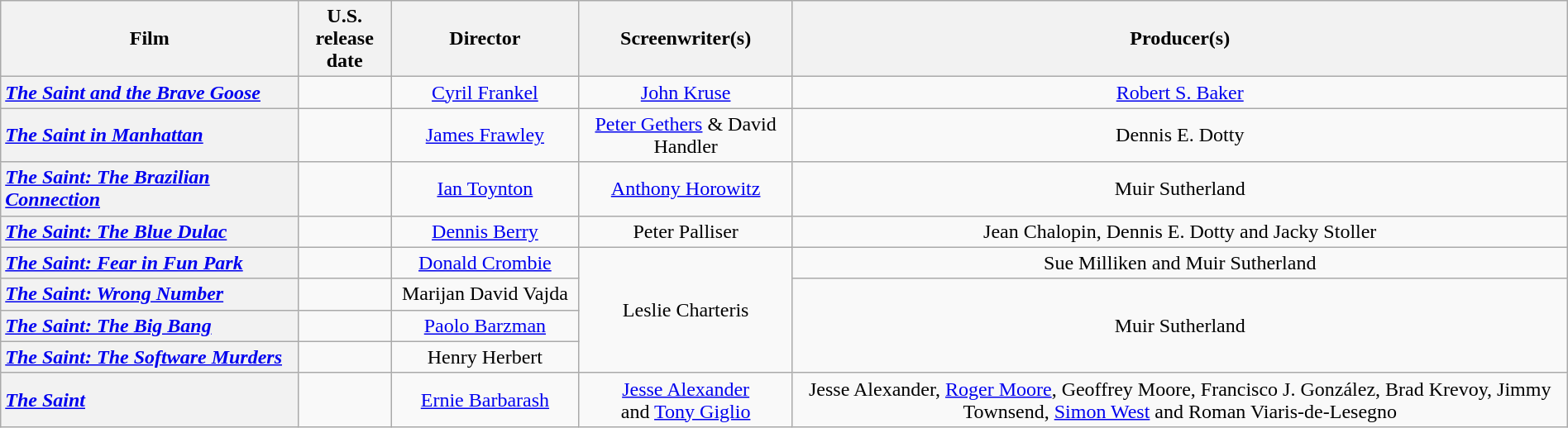<table class="wikitable plainrowheaders" style="text-align:center" width=100%>
<tr>
<th scope="col" style="width:19%;">Film</th>
<th scope="col">U.S. <br>release date</th>
<th scope="col" style="width:12%;">Director</th>
<th scope="col">Screenwriter(s)</th>
<th scope="col">Producer(s)</th>
</tr>
<tr>
<th scope="row" style="text-align:left"><em><a href='#'>The Saint and the Brave Goose</a></em></th>
<td style="text-align:center"></td>
<td><a href='#'>Cyril Frankel</a></td>
<td><a href='#'>John Kruse</a></td>
<td><a href='#'>Robert S. Baker</a></td>
</tr>
<tr>
<th scope="row" style="text-align:left"><em><a href='#'>The Saint in Manhattan</a></em></th>
<td style="text-align:center"></td>
<td><a href='#'>James Frawley</a></td>
<td><a href='#'>Peter Gethers</a> & David Handler</td>
<td>Dennis E. Dotty</td>
</tr>
<tr>
<th scope="row" style="text-align:left"><em><a href='#'>The Saint: The Brazilian Connection</a></em></th>
<td style="text-align:center"></td>
<td><a href='#'>Ian Toynton</a></td>
<td><a href='#'>Anthony Horowitz</a></td>
<td>Muir Sutherland</td>
</tr>
<tr>
<th scope="row" style="text-align:left"><em><a href='#'>The Saint: The Blue Dulac</a></em></th>
<td style="text-align:center"></td>
<td><a href='#'>Dennis Berry</a></td>
<td>Peter Palliser</td>
<td>Jean Chalopin, Dennis E. Dotty and Jacky Stoller</td>
</tr>
<tr>
<th scope="row" style="text-align:left"><em><a href='#'>The Saint: Fear in Fun Park</a></em></th>
<td style="text-align:center"></td>
<td><a href='#'>Donald Crombie</a></td>
<td rowspan="4">Leslie Charteris</td>
<td>Sue Milliken and Muir Sutherland</td>
</tr>
<tr>
<th scope="row" style="text-align:left"><em><a href='#'>The Saint: Wrong Number</a></em></th>
<td style="text-align:center"></td>
<td>Marijan David Vajda</td>
<td rowspan="3">Muir Sutherland</td>
</tr>
<tr>
<th scope="row" style="text-align:left"><em><a href='#'>The Saint: The Big Bang</a></em></th>
<td style="text-align:center"></td>
<td><a href='#'>Paolo Barzman</a></td>
</tr>
<tr>
<th scope="row" style="text-align:left"><em><a href='#'>The Saint: The Software Murders</a></em></th>
<td style="text-align:center"></td>
<td>Henry Herbert</td>
</tr>
<tr>
<th scope="row" style="text-align:left"><em><a href='#'>The Saint</a></em></th>
<td style="text-align:center"></td>
<td><a href='#'>Ernie Barbarash</a></td>
<td><a href='#'>Jesse Alexander</a> <br>and <a href='#'>Tony Giglio</a></td>
<td>Jesse Alexander, <a href='#'>Roger Moore</a>, Geoffrey Moore, Francisco J. González, Brad Krevoy, Jimmy Townsend, <a href='#'>Simon West</a> and Roman Viaris-de-Lesegno</td>
</tr>
</table>
